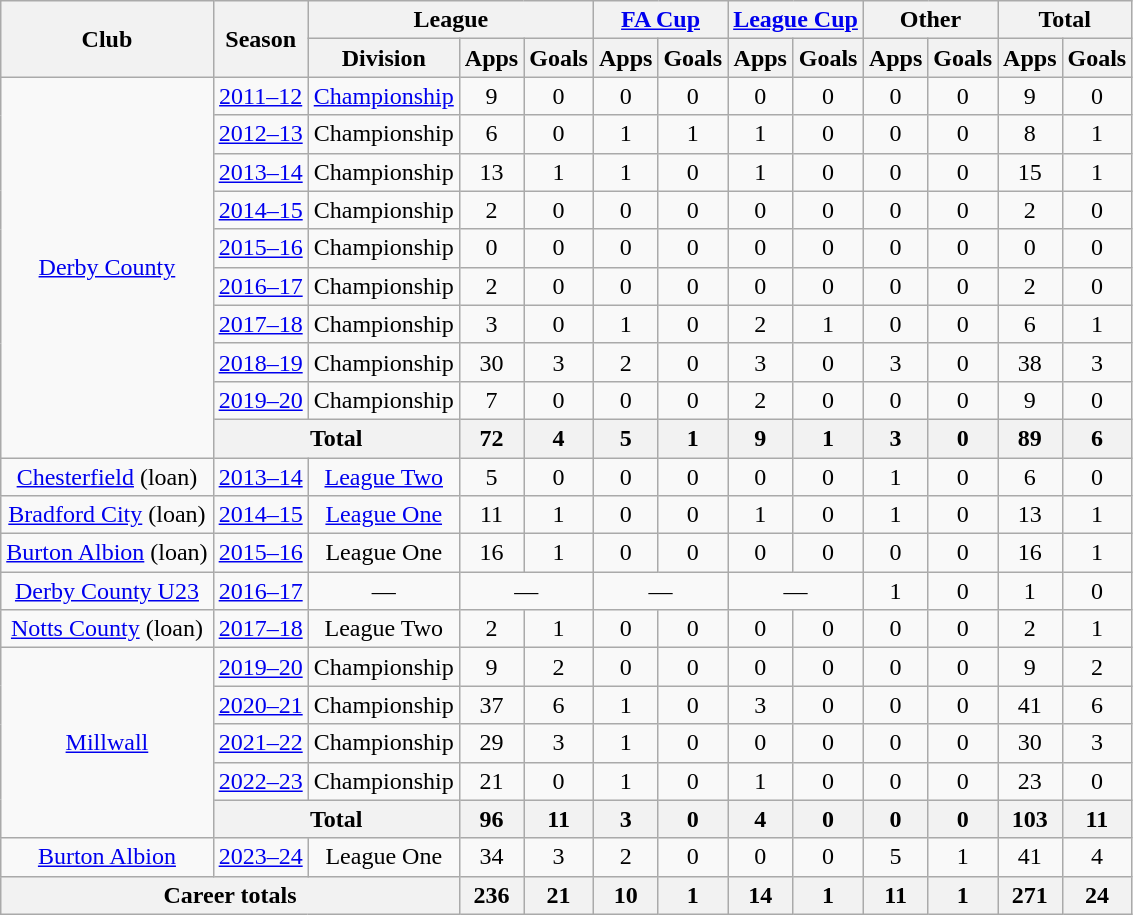<table class="wikitable" style="text-align: center;">
<tr>
<th rowspan="2">Club</th>
<th rowspan="2">Season</th>
<th colspan="3">League</th>
<th colspan="2"><a href='#'>FA Cup</a></th>
<th colspan="2"><a href='#'>League Cup</a></th>
<th colspan="2">Other</th>
<th colspan="2">Total</th>
</tr>
<tr>
<th>Division</th>
<th>Apps</th>
<th>Goals</th>
<th>Apps</th>
<th>Goals</th>
<th>Apps</th>
<th>Goals</th>
<th>Apps</th>
<th>Goals</th>
<th>Apps</th>
<th>Goals</th>
</tr>
<tr>
<td rowspan=10><a href='#'>Derby County</a></td>
<td><a href='#'>2011–12</a></td>
<td><a href='#'>Championship</a></td>
<td>9</td>
<td>0</td>
<td>0</td>
<td>0</td>
<td>0</td>
<td>0</td>
<td>0</td>
<td>0</td>
<td>9</td>
<td>0</td>
</tr>
<tr>
<td><a href='#'>2012–13</a></td>
<td>Championship</td>
<td>6</td>
<td>0</td>
<td>1</td>
<td>1</td>
<td>1</td>
<td>0</td>
<td>0</td>
<td>0</td>
<td>8</td>
<td>1</td>
</tr>
<tr>
<td><a href='#'>2013–14</a></td>
<td>Championship</td>
<td>13</td>
<td>1</td>
<td>1</td>
<td>0</td>
<td>1</td>
<td>0</td>
<td>0</td>
<td>0</td>
<td>15</td>
<td>1</td>
</tr>
<tr>
<td><a href='#'>2014–15</a></td>
<td>Championship</td>
<td>2</td>
<td>0</td>
<td>0</td>
<td>0</td>
<td>0</td>
<td>0</td>
<td>0</td>
<td>0</td>
<td>2</td>
<td>0</td>
</tr>
<tr>
<td><a href='#'>2015–16</a></td>
<td>Championship</td>
<td>0</td>
<td>0</td>
<td>0</td>
<td>0</td>
<td>0</td>
<td>0</td>
<td>0</td>
<td>0</td>
<td>0</td>
<td>0</td>
</tr>
<tr>
<td><a href='#'>2016–17</a></td>
<td>Championship</td>
<td>2</td>
<td>0</td>
<td>0</td>
<td>0</td>
<td>0</td>
<td>0</td>
<td>0</td>
<td>0</td>
<td>2</td>
<td>0</td>
</tr>
<tr>
<td><a href='#'>2017–18</a></td>
<td>Championship</td>
<td>3</td>
<td>0</td>
<td>1</td>
<td>0</td>
<td>2</td>
<td>1</td>
<td>0</td>
<td>0</td>
<td>6</td>
<td>1</td>
</tr>
<tr>
<td><a href='#'>2018–19</a></td>
<td>Championship</td>
<td>30</td>
<td>3</td>
<td>2</td>
<td>0</td>
<td>3</td>
<td>0</td>
<td>3</td>
<td>0</td>
<td>38</td>
<td>3</td>
</tr>
<tr>
<td><a href='#'>2019–20</a></td>
<td>Championship</td>
<td>7</td>
<td>0</td>
<td>0</td>
<td>0</td>
<td>2</td>
<td>0</td>
<td>0</td>
<td>0</td>
<td>9</td>
<td>0</td>
</tr>
<tr>
<th colspan=2>Total</th>
<th>72</th>
<th>4</th>
<th>5</th>
<th>1</th>
<th>9</th>
<th>1</th>
<th>3</th>
<th>0</th>
<th>89</th>
<th>6</th>
</tr>
<tr>
<td><a href='#'>Chesterfield</a> (loan)</td>
<td><a href='#'>2013–14</a></td>
<td><a href='#'>League Two</a></td>
<td>5</td>
<td>0</td>
<td>0</td>
<td>0</td>
<td>0</td>
<td>0</td>
<td>1</td>
<td>0</td>
<td>6</td>
<td>0</td>
</tr>
<tr>
<td><a href='#'>Bradford City</a> (loan)</td>
<td><a href='#'>2014–15</a></td>
<td><a href='#'>League One</a></td>
<td>11</td>
<td>1</td>
<td>0</td>
<td>0</td>
<td>1</td>
<td>0</td>
<td>1</td>
<td>0</td>
<td>13</td>
<td>1</td>
</tr>
<tr>
<td><a href='#'>Burton Albion</a> (loan)</td>
<td><a href='#'>2015–16</a></td>
<td>League One</td>
<td>16</td>
<td>1</td>
<td>0</td>
<td>0</td>
<td>0</td>
<td>0</td>
<td>0</td>
<td>0</td>
<td>16</td>
<td>1</td>
</tr>
<tr>
<td><a href='#'>Derby County U23</a></td>
<td><a href='#'>2016–17</a></td>
<td colspan=1>—</td>
<td colspan=2>—</td>
<td colspan=2>—</td>
<td colspan=2>—</td>
<td>1</td>
<td>0</td>
<td>1</td>
<td>0</td>
</tr>
<tr>
<td><a href='#'>Notts County</a> (loan)</td>
<td><a href='#'>2017–18</a></td>
<td>League Two</td>
<td>2</td>
<td>1</td>
<td>0</td>
<td>0</td>
<td>0</td>
<td>0</td>
<td>0</td>
<td>0</td>
<td>2</td>
<td>1</td>
</tr>
<tr>
<td rowspan=5><a href='#'>Millwall</a></td>
<td><a href='#'>2019–20</a></td>
<td>Championship</td>
<td>9</td>
<td>2</td>
<td>0</td>
<td>0</td>
<td>0</td>
<td>0</td>
<td>0</td>
<td>0</td>
<td>9</td>
<td>2</td>
</tr>
<tr>
<td><a href='#'>2020–21</a></td>
<td>Championship</td>
<td>37</td>
<td>6</td>
<td>1</td>
<td>0</td>
<td>3</td>
<td>0</td>
<td>0</td>
<td>0</td>
<td>41</td>
<td>6</td>
</tr>
<tr>
<td><a href='#'>2021–22</a></td>
<td>Championship</td>
<td>29</td>
<td>3</td>
<td>1</td>
<td>0</td>
<td>0</td>
<td>0</td>
<td>0</td>
<td>0</td>
<td>30</td>
<td>3</td>
</tr>
<tr>
<td><a href='#'>2022–23</a></td>
<td>Championship</td>
<td>21</td>
<td>0</td>
<td>1</td>
<td>0</td>
<td>1</td>
<td>0</td>
<td>0</td>
<td>0</td>
<td>23</td>
<td>0</td>
</tr>
<tr>
<th colspan=2>Total</th>
<th>96</th>
<th>11</th>
<th>3</th>
<th>0</th>
<th>4</th>
<th>0</th>
<th>0</th>
<th>0</th>
<th>103</th>
<th>11</th>
</tr>
<tr>
<td><a href='#'>Burton Albion</a></td>
<td><a href='#'>2023–24</a></td>
<td>League One</td>
<td>34</td>
<td>3</td>
<td>2</td>
<td>0</td>
<td>0</td>
<td>0</td>
<td>5</td>
<td>1</td>
<td>41</td>
<td>4</td>
</tr>
<tr>
<th colspan=3>Career totals</th>
<th>236</th>
<th>21</th>
<th>10</th>
<th>1</th>
<th>14</th>
<th>1</th>
<th>11</th>
<th>1</th>
<th>271</th>
<th>24</th>
</tr>
</table>
